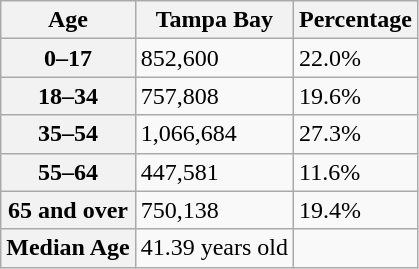<table class="wikitable">
<tr>
<th>Age</th>
<th>Tampa Bay</th>
<th>Percentage</th>
</tr>
<tr>
<th>0–17</th>
<td>852,600</td>
<td>22.0%</td>
</tr>
<tr>
<th>18–34</th>
<td>757,808</td>
<td>19.6%</td>
</tr>
<tr>
<th>35–54</th>
<td>1,066,684</td>
<td>27.3%</td>
</tr>
<tr>
<th>55–64</th>
<td>447,581</td>
<td>11.6%</td>
</tr>
<tr>
<th>65 and over</th>
<td>750,138</td>
<td>19.4%</td>
</tr>
<tr>
<th>Median Age</th>
<td>41.39 years old</td>
<td></td>
</tr>
</table>
